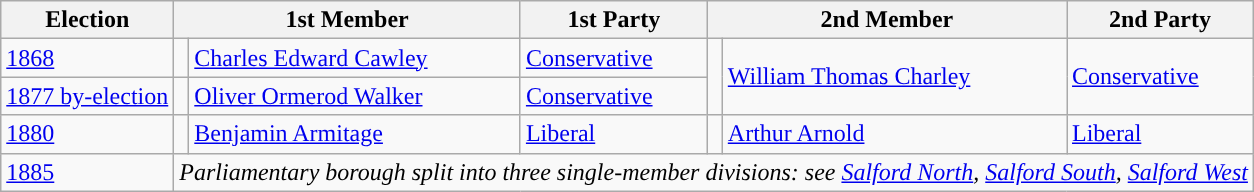<table class="wikitable">
<tr>
<th>Election</th>
<th colspan="2">1st Member </th>
<th>1st Party</th>
<th colspan="2">2nd Member</th>
<th>2nd Party</th>
</tr>
<tr>
<td><a href='#'>1868</a></td>
<td rowspan="1" style="color:inherit;background-color: "></td>
<td rowspan="1"><a href='#'>Charles Edward Cawley</a></td>
<td rowspan="1"><a href='#'>Conservative</a></td>
<td rowspan="2" style="color:inherit;background-color: "></td>
<td rowspan="2"><a href='#'>William Thomas Charley</a></td>
<td rowspan="2"><a href='#'>Conservative</a></td>
</tr>
<tr>
<td><a href='#'>1877 by-election</a></td>
<td rowspan="1" style="color:inherit;background-color: "></td>
<td rowspan="1"><a href='#'>Oliver Ormerod Walker</a></td>
<td rowspan="1"><a href='#'>Conservative</a></td>
</tr>
<tr>
<td><a href='#'>1880</a></td>
<td rowspan="1" style="color:inherit;background-color: "></td>
<td rowspan="1"><a href='#'>Benjamin Armitage</a></td>
<td rowspan="1"><a href='#'>Liberal</a></td>
<td rowspan="1" style="color:inherit;background-color: "></td>
<td rowspan="1"><a href='#'>Arthur Arnold</a></td>
<td rowspan="1"><a href='#'>Liberal</a></td>
</tr>
<tr>
<td><a href='#'>1885</a></td>
<td colspan="6"><em>Parliamentary borough split into three single-member divisions: see <a href='#'>Salford North</a>, <a href='#'>Salford South</a>, <a href='#'>Salford West</a></em></td>
</tr>
</table>
